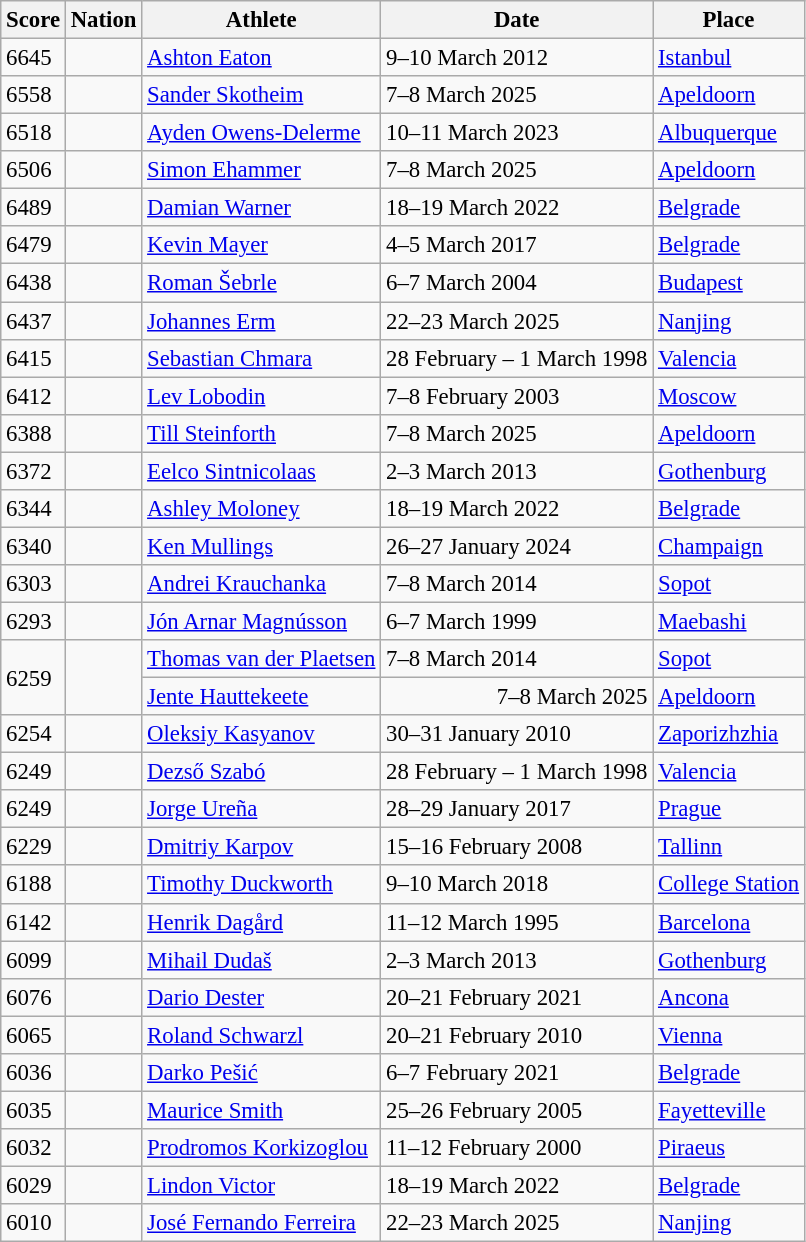<table class="wikitable sortable defaultleft col4right static-row-numbers sticky-header" style="font-size:95%">
<tr>
<th>Score</th>
<th>Nation</th>
<th>Athlete</th>
<th>Date</th>
<th>Place</th>
</tr>
<tr>
<td>6645</td>
<td></td>
<td><a href='#'>Ashton Eaton</a></td>
<td>9–10 March 2012</td>
<td><a href='#'>Istanbul</a></td>
</tr>
<tr>
<td>6558</td>
<td></td>
<td><a href='#'>Sander Skotheim</a></td>
<td>7–8 March 2025</td>
<td><a href='#'>Apeldoorn</a></td>
</tr>
<tr>
<td>6518 </td>
<td></td>
<td><a href='#'>Ayden Owens-Delerme</a></td>
<td>10–11 March 2023</td>
<td><a href='#'>Albuquerque</a></td>
</tr>
<tr>
<td>6506</td>
<td></td>
<td><a href='#'>Simon Ehammer</a></td>
<td>7–8 March 2025</td>
<td><a href='#'>Apeldoorn</a></td>
</tr>
<tr>
<td>6489</td>
<td></td>
<td><a href='#'>Damian Warner</a></td>
<td>18–19 March 2022</td>
<td><a href='#'>Belgrade</a></td>
</tr>
<tr>
<td>6479</td>
<td></td>
<td><a href='#'>Kevin Mayer</a></td>
<td>4–5 March 2017</td>
<td><a href='#'>Belgrade</a></td>
</tr>
<tr>
<td>6438</td>
<td></td>
<td><a href='#'>Roman Šebrle</a></td>
<td>6–7 March 2004</td>
<td><a href='#'>Budapest</a></td>
</tr>
<tr>
<td>6437</td>
<td></td>
<td><a href='#'>Johannes Erm</a></td>
<td>22–23 March 2025</td>
<td><a href='#'>Nanjing</a></td>
</tr>
<tr>
<td>6415</td>
<td></td>
<td><a href='#'>Sebastian Chmara</a></td>
<td>28 February – 1 March 1998</td>
<td><a href='#'>Valencia</a></td>
</tr>
<tr>
<td>6412</td>
<td></td>
<td><a href='#'>Lev Lobodin</a></td>
<td>7–8 February 2003</td>
<td><a href='#'>Moscow</a></td>
</tr>
<tr>
<td>6388</td>
<td></td>
<td><a href='#'>Till Steinforth</a></td>
<td>7–8 March 2025</td>
<td><a href='#'>Apeldoorn</a></td>
</tr>
<tr>
<td>6372</td>
<td></td>
<td><a href='#'>Eelco Sintnicolaas</a></td>
<td>2–3 March 2013</td>
<td><a href='#'>Gothenburg</a></td>
</tr>
<tr>
<td>6344</td>
<td></td>
<td><a href='#'>Ashley Moloney</a></td>
<td>18–19 March 2022</td>
<td><a href='#'>Belgrade</a></td>
</tr>
<tr>
<td>6340</td>
<td></td>
<td><a href='#'>Ken Mullings</a></td>
<td>26–27 January 2024</td>
<td><a href='#'>Champaign</a></td>
</tr>
<tr>
<td>6303</td>
<td></td>
<td><a href='#'>Andrei Krauchanka</a></td>
<td>7–8 March 2014</td>
<td><a href='#'>Sopot</a></td>
</tr>
<tr>
<td>6293</td>
<td></td>
<td><a href='#'>Jón Arnar Magnússon</a></td>
<td>6–7 March 1999</td>
<td><a href='#'>Maebashi</a></td>
</tr>
<tr>
<td rowspan=2>6259</td>
<td rowspan=2></td>
<td><a href='#'>Thomas van der Plaetsen</a></td>
<td>7–8 March 2014</td>
<td><a href='#'>Sopot</a></td>
</tr>
<tr>
<td><a href='#'>Jente Hauttekeete</a></td>
<td style="text-align:right;">7–8 March 2025</td>
<td><a href='#'>Apeldoorn</a></td>
</tr>
<tr>
<td>6254</td>
<td></td>
<td><a href='#'>Oleksiy Kasyanov</a></td>
<td>30–31 January 2010</td>
<td><a href='#'>Zaporizhzhia</a></td>
</tr>
<tr>
<td>6249</td>
<td></td>
<td><a href='#'>Dezső Szabó</a></td>
<td>28 February – 1 March 1998</td>
<td><a href='#'>Valencia</a></td>
</tr>
<tr>
<td>6249</td>
<td></td>
<td><a href='#'>Jorge Ureña</a></td>
<td>28–29 January 2017</td>
<td><a href='#'>Prague</a></td>
</tr>
<tr>
<td>6229</td>
<td></td>
<td><a href='#'>Dmitriy Karpov</a></td>
<td>15–16 February 2008</td>
<td><a href='#'>Tallinn</a></td>
</tr>
<tr>
<td>6188</td>
<td></td>
<td><a href='#'>Timothy Duckworth</a></td>
<td>9–10 March 2018</td>
<td><a href='#'>College Station</a></td>
</tr>
<tr>
<td>6142</td>
<td></td>
<td><a href='#'>Henrik Dagård</a></td>
<td>11–12 March 1995</td>
<td><a href='#'>Barcelona</a></td>
</tr>
<tr>
<td>6099</td>
<td></td>
<td><a href='#'>Mihail Dudaš</a></td>
<td>2–3 March 2013</td>
<td><a href='#'>Gothenburg</a></td>
</tr>
<tr>
<td>6076</td>
<td></td>
<td><a href='#'>Dario Dester</a></td>
<td>20–21 February 2021</td>
<td><a href='#'>Ancona</a></td>
</tr>
<tr>
<td>6065</td>
<td></td>
<td><a href='#'>Roland Schwarzl</a></td>
<td>20–21 February 2010</td>
<td><a href='#'>Vienna</a></td>
</tr>
<tr>
<td>6036</td>
<td></td>
<td><a href='#'>Darko Pešić</a></td>
<td>6–7 February 2021</td>
<td><a href='#'>Belgrade</a></td>
</tr>
<tr>
<td>6035</td>
<td></td>
<td><a href='#'>Maurice Smith</a></td>
<td>25–26 February 2005</td>
<td><a href='#'>Fayetteville</a></td>
</tr>
<tr>
<td>6032</td>
<td></td>
<td><a href='#'>Prodromos Korkizoglou</a></td>
<td>11–12 February 2000</td>
<td><a href='#'>Piraeus</a></td>
</tr>
<tr>
<td>6029</td>
<td></td>
<td><a href='#'>Lindon Victor</a></td>
<td>18–19 March 2022</td>
<td><a href='#'>Belgrade</a></td>
</tr>
<tr>
<td>6010</td>
<td></td>
<td><a href='#'>José Fernando Ferreira</a></td>
<td>22–23 March 2025</td>
<td><a href='#'>Nanjing</a></td>
</tr>
</table>
